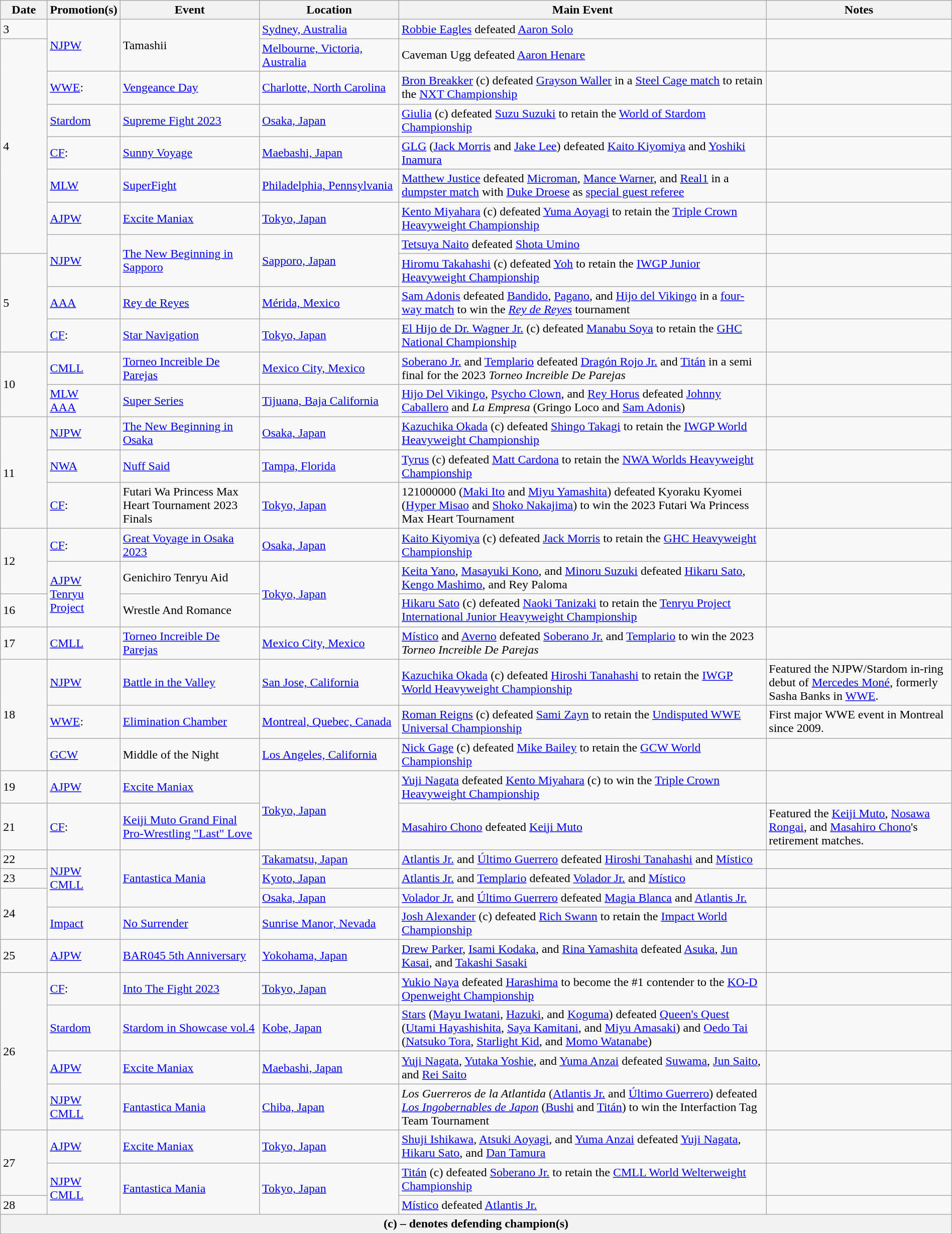<table class="wikitable" style="width:100%;">
<tr>
<th width="5%">Date</th>
<th width="5%">Promotion(s)</th>
<th style="width:15%;">Event</th>
<th style="width:15%;">Location</th>
<th style="width:40%;">Main Event</th>
<th style="width:20%;">Notes</th>
</tr>
<tr>
<td>3</td>
<td rowspan=2><a href='#'>NJPW</a></td>
<td rowspan="2">Tamashii</td>
<td><a href='#'>Sydney, Australia</a></td>
<td><a href='#'>Robbie Eagles</a> defeated <a href='#'>Aaron Solo</a></td>
<td></td>
</tr>
<tr>
<td rowspan=7>4</td>
<td><a href='#'>Melbourne, Victoria, Australia</a></td>
<td>Caveman Ugg defeated <a href='#'>Aaron Henare</a></td>
<td></td>
</tr>
<tr>
<td><a href='#'>WWE</a>:</td>
<td><a href='#'>Vengeance Day</a></td>
<td><a href='#'>Charlotte, North Carolina</a></td>
<td><a href='#'>Bron Breakker</a> (c) defeated <a href='#'>Grayson Waller</a> in a <a href='#'>Steel Cage match</a> to retain the <a href='#'>NXT Championship</a></td>
<td></td>
</tr>
<tr>
<td><a href='#'>Stardom</a></td>
<td><a href='#'>Supreme Fight 2023</a></td>
<td><a href='#'>Osaka, Japan</a></td>
<td><a href='#'>Giulia</a> (c) defeated <a href='#'>Suzu Suzuki</a> to retain the <a href='#'>World of Stardom Championship</a></td>
<td></td>
</tr>
<tr>
<td><a href='#'>CF</a>:</td>
<td><a href='#'>Sunny Voyage</a></td>
<td><a href='#'>Maebashi, Japan</a></td>
<td><a href='#'>GLG</a> (<a href='#'>Jack Morris</a> and <a href='#'>Jake Lee</a>) defeated <a href='#'>Kaito Kiyomiya</a> and <a href='#'>Yoshiki Inamura</a></td>
<td></td>
</tr>
<tr>
<td><a href='#'>MLW</a></td>
<td><a href='#'>SuperFight</a></td>
<td><a href='#'>Philadelphia, Pennsylvania</a></td>
<td><a href='#'>Matthew Justice</a> defeated <a href='#'>Microman</a>, <a href='#'>Mance Warner</a>, and <a href='#'>Real1</a> in a <a href='#'>dumpster match</a> with <a href='#'>Duke Droese</a> as <a href='#'>special guest referee</a></td>
<td></td>
</tr>
<tr>
<td><a href='#'>AJPW</a></td>
<td><a href='#'>Excite Maniax</a><br></td>
<td><a href='#'>Tokyo, Japan</a></td>
<td><a href='#'>Kento Miyahara</a> (c) defeated <a href='#'>Yuma Aoyagi</a> to retain the <a href='#'>Triple Crown Heavyweight Championship</a></td>
<td></td>
</tr>
<tr>
<td rowspan=2><a href='#'>NJPW</a></td>
<td rowspan="2"><a href='#'>The New Beginning in Sapporo</a></td>
<td rowspan="2"><a href='#'>Sapporo, Japan</a></td>
<td><a href='#'>Tetsuya Naito</a> defeated <a href='#'>Shota Umino</a></td>
<td></td>
</tr>
<tr>
<td rowspan="3">5</td>
<td><a href='#'>Hiromu Takahashi</a> (c) defeated <a href='#'>Yoh</a> to retain the <a href='#'>IWGP Junior Heavyweight Championship</a></td>
<td></td>
</tr>
<tr>
<td><a href='#'>AAA</a></td>
<td><a href='#'>Rey de Reyes</a></td>
<td><a href='#'>Mérida, Mexico</a></td>
<td><a href='#'>Sam Adonis</a> defeated <a href='#'>Bandido</a>, <a href='#'>Pagano</a>, and <a href='#'>Hijo del Vikingo</a> in a <a href='#'>four-way match</a> to win the <em><a href='#'>Rey de Reyes</a></em> tournament</td>
<td></td>
</tr>
<tr>
<td><a href='#'>CF</a>:</td>
<td><a href='#'>Star Navigation</a><br></td>
<td><a href='#'>Tokyo, Japan</a></td>
<td><a href='#'>El Hijo de Dr. Wagner Jr.</a> (c) defeated <a href='#'>Manabu Soya</a> to retain the <a href='#'>GHC National Championship</a></td>
<td></td>
</tr>
<tr>
<td rowspan="2">10</td>
<td><a href='#'>CMLL</a></td>
<td><a href='#'>Torneo Increible De Parejas</a><br></td>
<td><a href='#'>Mexico City, Mexico</a></td>
<td><a href='#'>Soberano Jr.</a> and <a href='#'>Templario</a> defeated <a href='#'>Dragón Rojo Jr.</a> and <a href='#'>Titán</a> in a semi final for the 2023 <em>Torneo Increible De Parejas</em></td>
<td></td>
</tr>
<tr>
<td><a href='#'>MLW</a><br><a href='#'>AAA</a></td>
<td><a href='#'>Super Series</a></td>
<td><a href='#'>Tijuana, Baja California</a></td>
<td><a href='#'>Hijo Del Vikingo</a>, <a href='#'>Psycho Clown</a>, and <a href='#'>Rey Horus</a> defeated <a href='#'>Johnny Caballero</a> and <em>La Empresa</em> (Gringo Loco and <a href='#'>Sam Adonis</a>)</td>
<td></td>
</tr>
<tr>
<td rowspan=3>11</td>
<td><a href='#'>NJPW</a></td>
<td><a href='#'>The New Beginning in Osaka</a></td>
<td><a href='#'>Osaka, Japan</a></td>
<td><a href='#'>Kazuchika Okada</a> (c) defeated <a href='#'>Shingo Takagi</a> to retain the <a href='#'>IWGP World Heavyweight Championship</a></td>
<td></td>
</tr>
<tr>
<td><a href='#'>NWA</a></td>
<td><a href='#'>Nuff Said</a></td>
<td><a href='#'>Tampa, Florida</a></td>
<td><a href='#'>Tyrus</a> (c) defeated <a href='#'>Matt Cardona</a> to retain the <a href='#'>NWA Worlds Heavyweight Championship</a></td>
<td></td>
</tr>
<tr>
<td><a href='#'>CF</a>:</td>
<td>Futari Wa Princess Max Heart Tournament 2023 Finals</td>
<td><a href='#'>Tokyo, Japan</a></td>
<td>121000000 (<a href='#'>Maki Ito</a> and <a href='#'>Miyu Yamashita</a>) defeated Kyoraku Kyomei (<a href='#'>Hyper Misao</a> and <a href='#'>Shoko Nakajima</a>) to win the 2023 Futari Wa Princess Max Heart Tournament</td>
<td></td>
</tr>
<tr>
<td rowspan=2>12</td>
<td><a href='#'>CF</a>:</td>
<td><a href='#'>Great Voyage in Osaka 2023</a></td>
<td><a href='#'>Osaka, Japan</a></td>
<td><a href='#'>Kaito Kiyomiya</a> (c) defeated <a href='#'>Jack Morris</a> to retain the <a href='#'>GHC Heavyweight Championship</a></td>
<td></td>
</tr>
<tr>
<td rowspan=2><a href='#'>AJPW</a> <br><a href='#'>Tenryu Project</a></td>
<td>Genichiro Tenryu Aid</td>
<td rowspan="2"><a href='#'>Tokyo, Japan</a></td>
<td><a href='#'>Keita Yano</a>, <a href='#'>Masayuki Kono</a>, and <a href='#'>Minoru Suzuki</a> defeated <a href='#'>Hikaru Sato</a>, <a href='#'>Kengo Mashimo</a>, and Rey Paloma</td>
<td></td>
</tr>
<tr>
<td>16</td>
<td>Wrestle And Romance</td>
<td><a href='#'>Hikaru Sato</a> (c) defeated <a href='#'>Naoki Tanizaki</a> to retain the <a href='#'>Tenryu Project International Junior Heavyweight Championship</a></td>
<td></td>
</tr>
<tr>
<td>17</td>
<td><a href='#'>CMLL</a></td>
<td><a href='#'>Torneo Increible De Parejas</a><br></td>
<td><a href='#'>Mexico City, Mexico</a></td>
<td><a href='#'>Místico</a> and <a href='#'>Averno</a> defeated <a href='#'>Soberano Jr.</a> and <a href='#'>Templario</a> to win the 2023 <em>Torneo Increible De Parejas</em></td>
<td></td>
</tr>
<tr>
<td rowspan=3>18</td>
<td><a href='#'>NJPW</a></td>
<td><a href='#'>Battle in the Valley</a></td>
<td><a href='#'>San Jose, California</a></td>
<td><a href='#'>Kazuchika Okada</a> (c) defeated <a href='#'>Hiroshi Tanahashi</a> to retain the <a href='#'>IWGP World Heavyweight Championship</a></td>
<td>Featured the NJPW/Stardom in-ring debut of <a href='#'>Mercedes Moné</a>, formerly Sasha Banks in <a href='#'>WWE</a>.</td>
</tr>
<tr>
<td><a href='#'>WWE</a>:</td>
<td><a href='#'>Elimination Chamber</a></td>
<td><a href='#'>Montreal, Quebec, Canada</a></td>
<td><a href='#'>Roman Reigns</a> (c) defeated <a href='#'>Sami Zayn</a> to retain the <a href='#'>Undisputed WWE Universal Championship</a></td>
<td>First major WWE event in Montreal since 2009.</td>
</tr>
<tr>
<td><a href='#'>GCW</a></td>
<td>Middle of the Night</td>
<td><a href='#'>Los Angeles, California</a></td>
<td><a href='#'>Nick Gage</a> (c) defeated <a href='#'>Mike Bailey</a> to retain the <a href='#'>GCW World Championship</a></td>
<td></td>
</tr>
<tr>
<td>19</td>
<td><a href='#'>AJPW</a></td>
<td><a href='#'>Excite Maniax</a><br></td>
<td rowspan="2"><a href='#'>Tokyo, Japan</a></td>
<td><a href='#'>Yuji Nagata</a> defeated <a href='#'>Kento Miyahara</a> (c) to win the <a href='#'>Triple Crown Heavyweight Championship</a></td>
<td></td>
</tr>
<tr>
<td>21</td>
<td><a href='#'>CF</a>:</td>
<td><a href='#'>Keiji Muto Grand Final Pro-Wrestling "Last" Love</a></td>
<td><a href='#'>Masahiro Chono</a> defeated <a href='#'>Keiji Muto</a></td>
<td>Featured the <a href='#'>Keiji Muto</a>, <a href='#'>Nosawa Rongai</a>, and <a href='#'>Masahiro Chono</a>'s retirement matches.</td>
</tr>
<tr>
<td>22</td>
<td rowspan="3"><a href='#'>NJPW</a><br><a href='#'>CMLL</a></td>
<td rowspan="3"><a href='#'>Fantastica Mania</a></td>
<td><a href='#'>Takamatsu, Japan</a></td>
<td><a href='#'>Atlantis Jr.</a> and <a href='#'>Último Guerrero</a> defeated <a href='#'>Hiroshi Tanahashi</a> and <a href='#'>Místico</a></td>
<td></td>
</tr>
<tr>
<td>23</td>
<td><a href='#'>Kyoto, Japan</a></td>
<td><a href='#'>Atlantis Jr.</a> and <a href='#'>Templario</a> defeated <a href='#'>Volador Jr.</a> and <a href='#'>Místico</a></td>
<td></td>
</tr>
<tr>
<td rowspan="2">24</td>
<td><a href='#'>Osaka, Japan</a></td>
<td><a href='#'>Volador Jr.</a> and <a href='#'>Último Guerrero</a> defeated <a href='#'>Magia Blanca</a> and <a href='#'>Atlantis Jr.</a></td>
<td></td>
</tr>
<tr>
<td><a href='#'>Impact</a></td>
<td><a href='#'>No Surrender</a></td>
<td><a href='#'>Sunrise Manor, Nevada</a></td>
<td><a href='#'>Josh Alexander</a> (c) defeated <a href='#'>Rich Swann</a> to retain the <a href='#'>Impact World Championship</a></td>
<td></td>
</tr>
<tr>
<td>25</td>
<td><a href='#'>AJPW</a></td>
<td><a href='#'>BAR045 5th Anniversary</a></td>
<td><a href='#'>Yokohama, Japan</a></td>
<td><a href='#'>Drew Parker</a>, <a href='#'>Isami Kodaka</a>, and <a href='#'>Rina Yamashita</a> defeated <a href='#'>Asuka</a>, <a href='#'>Jun Kasai</a>, and <a href='#'>Takashi Sasaki</a></td>
<td></td>
</tr>
<tr>
<td rowspan="4">26</td>
<td><a href='#'>CF</a>:</td>
<td><a href='#'>Into The Fight 2023</a></td>
<td><a href='#'>Tokyo, Japan</a></td>
<td><a href='#'>Yukio Naya</a> defeated <a href='#'>Harashima</a> to become the #1 contender to the <a href='#'>KO-D Openweight Championship</a></td>
<td></td>
</tr>
<tr>
<td><a href='#'>Stardom</a></td>
<td><a href='#'>Stardom in Showcase vol.4</a></td>
<td><a href='#'>Kobe, Japan</a></td>
<td><a href='#'>Stars</a> (<a href='#'>Mayu Iwatani</a>, <a href='#'>Hazuki</a>, and <a href='#'>Koguma</a>) defeated <a href='#'>Queen's Quest</a> (<a href='#'>Utami Hayashishita</a>, <a href='#'>Saya Kamitani</a>, and <a href='#'>Miyu Amasaki</a>) and <a href='#'>Oedo Tai</a> (<a href='#'>Natsuko Tora</a>, <a href='#'>Starlight Kid</a>, and <a href='#'>Momo Watanabe</a>)</td>
<td></td>
</tr>
<tr>
<td><a href='#'>AJPW</a></td>
<td><a href='#'>Excite Maniax</a><br></td>
<td><a href='#'>Maebashi, Japan</a></td>
<td><a href='#'>Yuji Nagata</a>, <a href='#'>Yutaka Yoshie</a>, and <a href='#'>Yuma Anzai</a> defeated <a href='#'>Suwama</a>, <a href='#'>Jun Saito</a>, and <a href='#'>Rei Saito</a></td>
<td></td>
</tr>
<tr>
<td><a href='#'>NJPW</a><br><a href='#'>CMLL</a></td>
<td><a href='#'>Fantastica Mania</a></td>
<td><a href='#'>Chiba, Japan</a></td>
<td><em>Los Guerreros de la Atlantida</em> (<a href='#'>Atlantis Jr.</a> and <a href='#'>Último Guerrero</a>) defeated <em><a href='#'>Los Ingobernables de Japon</a></em> (<a href='#'>Bushi</a> and <a href='#'>Titán</a>) to win the Interfaction Tag Team Tournament</td>
<td></td>
</tr>
<tr>
<td rowspan="2">27</td>
<td><a href='#'>AJPW</a></td>
<td><a href='#'>Excite Maniax</a><br></td>
<td><a href='#'>Tokyo, Japan</a></td>
<td><a href='#'>Shuji Ishikawa</a>, <a href='#'>Atsuki Aoyagi</a>, and <a href='#'>Yuma Anzai</a> defeated <a href='#'>Yuji Nagata</a>, <a href='#'>Hikaru Sato</a>, and <a href='#'>Dan Tamura</a></td>
<td></td>
</tr>
<tr>
<td rowspan="2"><a href='#'>NJPW</a><br><a href='#'>CMLL</a></td>
<td rowspan="2"><a href='#'>Fantastica Mania</a></td>
<td rowspan=2><a href='#'>Tokyo, Japan</a></td>
<td><a href='#'>Titán</a> (c) defeated <a href='#'>Soberano Jr.</a> to retain the <a href='#'>CMLL World Welterweight Championship</a></td>
<td></td>
</tr>
<tr>
<td>28</td>
<td><a href='#'>Místico</a> defeated <a href='#'>Atlantis Jr.</a></td>
<td></td>
</tr>
<tr>
<th colspan="6">(c) – denotes defending champion(s)</th>
</tr>
</table>
